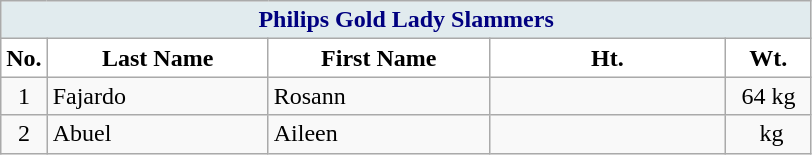<table class="wikitable"  style="text-align:center;">
<tr>
<th colspan="8" style= "background:#E1EBEE; color:navy; text-align: center"><strong>Philips Gold Lady Slammers</strong></th>
</tr>
<tr>
<th style="width:8px; background:white; color:black; text-align:center;"><strong>No.</strong></th>
<th style="width:140px; background:white; color:black;">Last Name</th>
<th style="width:140px; background:white; color:black;">First Name</th>
<th style="width:150px; background:white; color:black;">Ht.</th>
<th style="width:50px; background:white; color:black;">Wt.</th>
</tr>
<tr>
<td>1</td>
<td style="text-align: left">Fajardo</td>
<td style="text-align: left">Rosann</td>
<td></td>
<td>64 kg</td>
</tr>
<tr>
<td>2</td>
<td style="text-align: left">Abuel</td>
<td style="text-align: left">Aileen</td>
<td></td>
<td> kg</td>
</tr>
</table>
